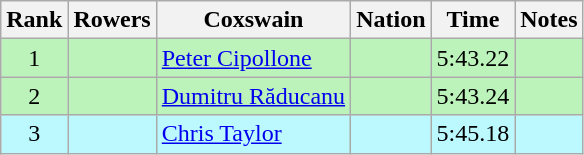<table class="wikitable sortable" style="text-align:center">
<tr>
<th>Rank</th>
<th>Rowers</th>
<th>Coxswain</th>
<th>Nation</th>
<th>Time</th>
<th>Notes</th>
</tr>
<tr bgcolor=bbf3bb>
<td>1</td>
<td></td>
<td align=left><a href='#'>Peter Cipollone</a></td>
<td align=left></td>
<td>5:43.22</td>
<td></td>
</tr>
<tr bgcolor=bbf3bb>
<td>2</td>
<td></td>
<td align=left><a href='#'>Dumitru Răducanu</a></td>
<td align=left></td>
<td>5:43.24</td>
<td></td>
</tr>
<tr bgcolor=bbf9ff>
<td>3</td>
<td></td>
<td align=left><a href='#'>Chris Taylor</a></td>
<td align=left></td>
<td>5:45.18</td>
<td></td>
</tr>
</table>
